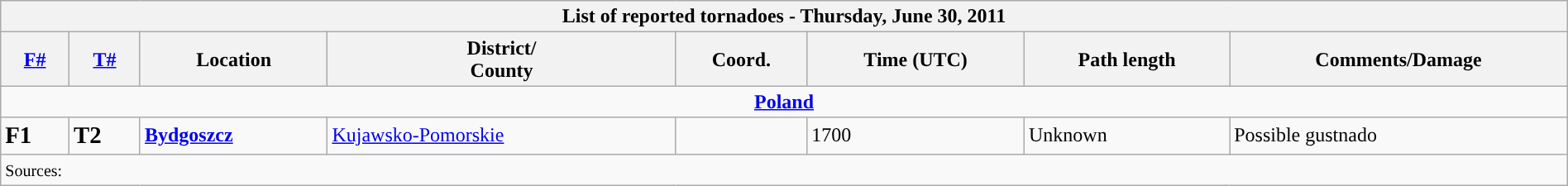<table class="wikitable collapsible" width="100%">
<tr>
<th colspan="8">List of reported tornadoes - Thursday, June 30, 2011</th>
</tr>
<tr>
<th><a href='#'>F#</a></th>
<th><a href='#'>T#</a></th>
<th>Location</th>
<th>District/<br>County</th>
<th>Coord.</th>
<th>Time (UTC)</th>
<th>Path length</th>
<th>Comments/Damage</th>
</tr>
<tr>
<td colspan="8" align=center><strong><a href='#'>Poland</a></strong></td>
</tr>
<tr>
<td><big><strong>F1</strong></big></td>
<td><big><strong>T2</strong></big></td>
<td><strong><a href='#'>Bydgoszcz</a></strong></td>
<td><a href='#'>Kujawsko-Pomorskie</a></td>
<td></td>
<td>1700</td>
<td>Unknown</td>
<td>Possible gustnado</td>
</tr>
<tr>
<td colspan="8"><small>Sources:  </small></td>
</tr>
</table>
